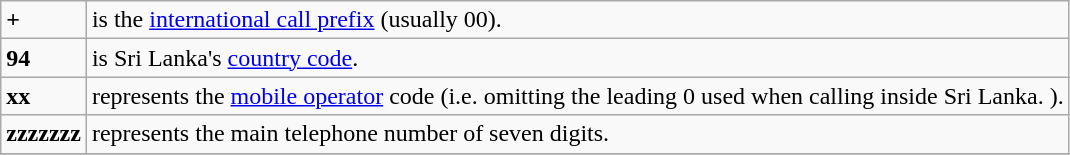<table class="wikitable">
<tr>
<td><strong>+</strong></td>
<td>is the <a href='#'>international call prefix</a> (usually 00).</td>
</tr>
<tr>
<td><strong>94</strong></td>
<td>is Sri Lanka's <a href='#'>country code</a>.</td>
</tr>
<tr>
<td><strong>xx</strong></td>
<td>represents the <a href='#'>mobile operator</a> code (i.e. omitting the leading 0 used when calling inside Sri Lanka. ).</td>
</tr>
<tr>
<td><strong>zzzzzzz</strong></td>
<td>represents the main telephone number of seven digits.</td>
</tr>
<tr>
</tr>
</table>
